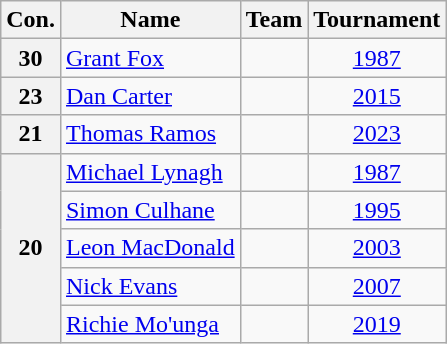<table class="wikitable">
<tr>
<th>Con.</th>
<th>Name</th>
<th>Team</th>
<th>Tournament</th>
</tr>
<tr>
<th>30</th>
<td><a href='#'>Grant Fox</a></td>
<td></td>
<td align=center><a href='#'>1987</a></td>
</tr>
<tr>
<th>23</th>
<td><a href='#'>Dan Carter</a></td>
<td></td>
<td align=center><a href='#'>2015</a></td>
</tr>
<tr>
<th>21</th>
<td><a href='#'>Thomas Ramos</a></td>
<td></td>
<td align=center><a href='#'>2023</a></td>
</tr>
<tr>
<th rowspan="5">20</th>
<td><a href='#'>Michael Lynagh</a></td>
<td></td>
<td align=center><a href='#'>1987</a></td>
</tr>
<tr>
<td><a href='#'>Simon Culhane</a></td>
<td></td>
<td align=center><a href='#'>1995</a></td>
</tr>
<tr>
<td><a href='#'>Leon MacDonald</a></td>
<td></td>
<td align=center><a href='#'>2003</a></td>
</tr>
<tr>
<td><a href='#'>Nick Evans</a></td>
<td></td>
<td align=center><a href='#'>2007</a></td>
</tr>
<tr>
<td><a href='#'>Richie Mo'unga</a></td>
<td></td>
<td align=center><a href='#'>2019</a></td>
</tr>
</table>
